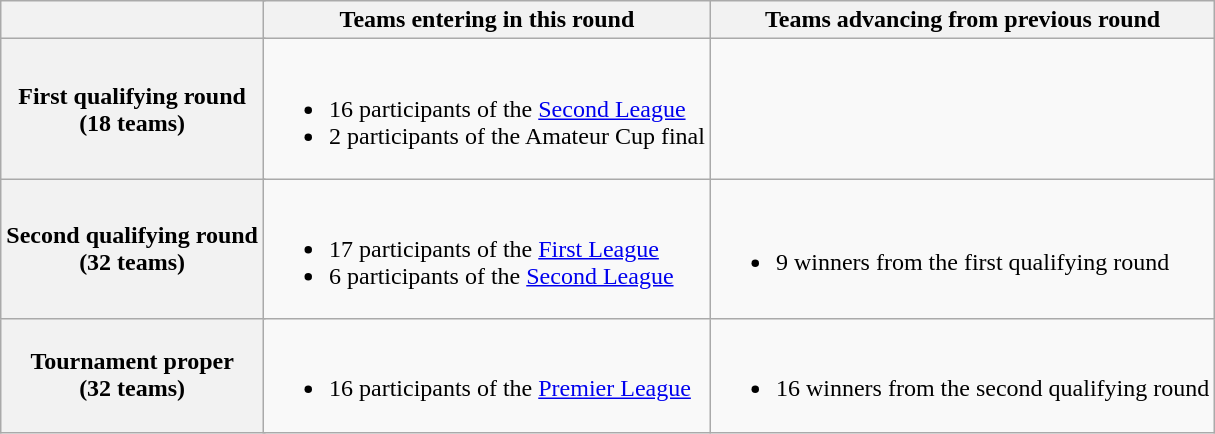<table class="wikitable">
<tr>
<th colspan=2></th>
<th>Teams entering in this round</th>
<th>Teams advancing from previous round</th>
</tr>
<tr>
<th colspan=2>First qualifying round<br> (18 teams)</th>
<td><br><ul><li>16 participants of the <a href='#'>Second League</a></li><li>2 participants of the Amateur Cup final</li></ul></td>
<td></td>
</tr>
<tr>
<th colspan=2>Second qualifying round<br> (32 teams)</th>
<td><br><ul><li>17 participants of the <a href='#'>First League</a></li><li>6 participants of the <a href='#'>Second League</a></li></ul></td>
<td><br><ul><li>9 winners from the first qualifying round</li></ul></td>
</tr>
<tr>
<th colspan=2>Tournament proper<br> (32 teams)</th>
<td><br><ul><li>16 participants of the <a href='#'>Premier League</a></li></ul></td>
<td><br><ul><li>16 winners from the second qualifying round</li></ul></td>
</tr>
</table>
